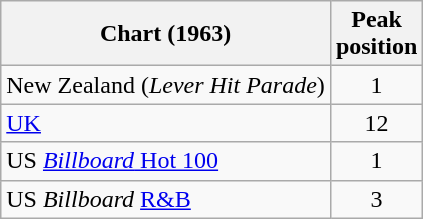<table class="wikitable sortable">
<tr>
<th align="left">Chart (1963)</th>
<th style="text-align:center;">Peak<br>position</th>
</tr>
<tr>
<td>New Zealand (<em>Lever Hit Parade</em>)</td>
<td style="text-align:center;">1</td>
</tr>
<tr>
<td><a href='#'>UK</a></td>
<td style="text-align:center;">12</td>
</tr>
<tr>
<td>US <a href='#'><em>Billboard</em> Hot 100</a></td>
<td style="text-align:center;">1</td>
</tr>
<tr>
<td>US <em>Billboard</em> <a href='#'>R&B</a></td>
<td style="text-align:center;">3</td>
</tr>
</table>
